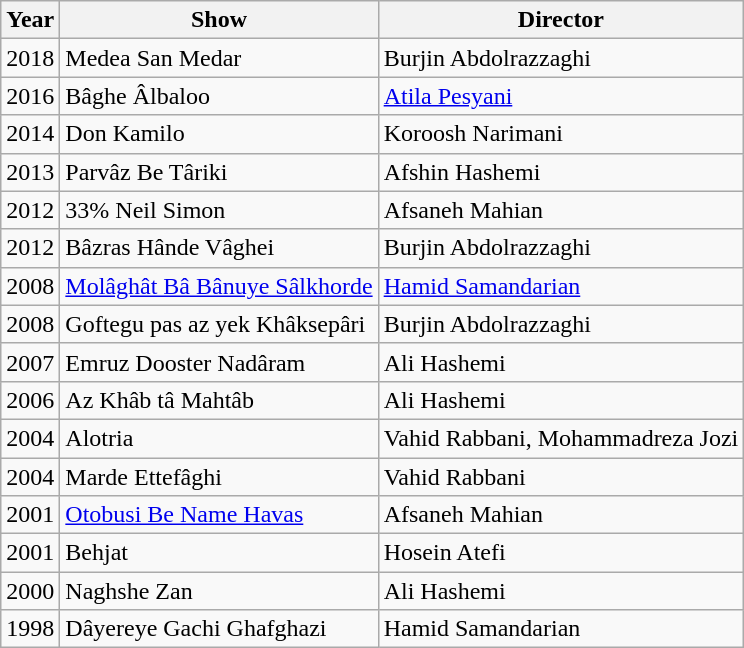<table class="wikitable">
<tr>
<th>Year</th>
<th>Show</th>
<th>Director</th>
</tr>
<tr>
<td>2018</td>
<td>Medea San Medar</td>
<td>Burjin Abdolrazzaghi</td>
</tr>
<tr>
<td>2016</td>
<td>Bâghe Âlbaloo</td>
<td><a href='#'>Atila Pesyani</a></td>
</tr>
<tr>
<td>2014</td>
<td>Don Kamilo</td>
<td>Koroosh Narimani</td>
</tr>
<tr>
<td>2013</td>
<td>Parvâz Be Târiki</td>
<td>Afshin Hashemi</td>
</tr>
<tr>
<td>2012</td>
<td>33% Neil Simon</td>
<td>Afsaneh Mahian</td>
</tr>
<tr>
<td>2012</td>
<td>Bâzras Hânde Vâghei</td>
<td>Burjin Abdolrazzaghi</td>
</tr>
<tr>
<td>2008</td>
<td><a href='#'>Molâghât Bâ Bânuye Sâlkhorde</a></td>
<td><a href='#'>Hamid Samandarian</a></td>
</tr>
<tr>
<td>2008</td>
<td>Goftegu pas az yek Khâksepâri</td>
<td>Burjin Abdolrazzaghi</td>
</tr>
<tr>
<td>2007</td>
<td>Emruz Dooster Nadâram</td>
<td>Ali Hashemi</td>
</tr>
<tr>
<td>2006</td>
<td>Az Khâb tâ Mahtâb</td>
<td>Ali Hashemi</td>
</tr>
<tr>
<td>2004</td>
<td>Alotria</td>
<td>Vahid Rabbani, Mohammadreza Jozi</td>
</tr>
<tr>
<td>2004</td>
<td>Marde Ettefâghi</td>
<td>Vahid Rabbani</td>
</tr>
<tr>
<td>2001</td>
<td><a href='#'>Otobusi Be Name Havas</a></td>
<td>Afsaneh Mahian</td>
</tr>
<tr>
<td>2001</td>
<td>Behjat</td>
<td>Hosein Atefi</td>
</tr>
<tr>
<td>2000</td>
<td>Naghshe Zan</td>
<td>Ali Hashemi</td>
</tr>
<tr>
<td>1998</td>
<td>Dâyereye Gachi Ghafghazi</td>
<td>Hamid Samandarian</td>
</tr>
</table>
